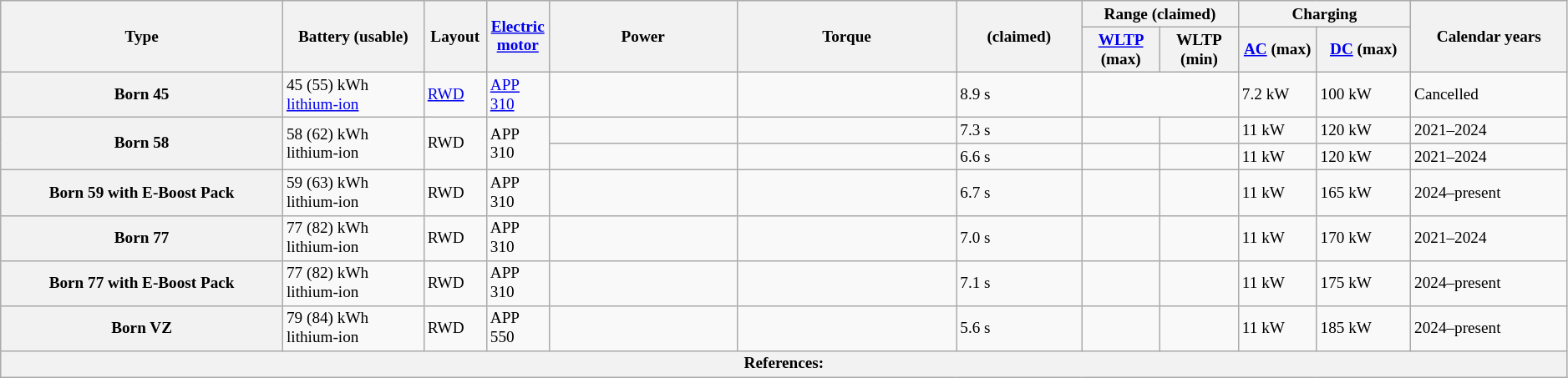<table class="wikitable" style="text-align:left; font-size:80%; width=">
<tr>
<th rowspan="2">Type</th>
<th rowspan="2" width="9%">Battery (usable)</th>
<th rowspan="2" width="4%">Layout</th>
<th rowspan="2" width="4%"><a href='#'>Electric motor</a></th>
<th rowspan="2" width="12%">Power</th>
<th rowspan="2" width="14%">Torque</th>
<th rowspan="2" width="8%"> (claimed)</th>
<th colspan="2">Range (claimed)</th>
<th colspan="2">Charging</th>
<th rowspan="2" width="10%">Calendar years</th>
</tr>
<tr>
<th width="5%"><a href='#'>WLTP</a> (max)</th>
<th width="5%">WLTP (min)</th>
<th width="5%"><a href='#'>AC</a> (max)</th>
<th width="6%"><a href='#'>DC</a> (max)</th>
</tr>
<tr>
<th>Born 45</th>
<td>45 (55) kWh <a href='#'>lithium-ion</a></td>
<td><a href='#'>RWD</a></td>
<td><a href='#'>APP 310</a></td>
<td></td>
<td></td>
<td>8.9 s</td>
<td colspan="2"></td>
<td>7.2 kW</td>
<td>100 kW</td>
<td>Cancelled</td>
</tr>
<tr>
<th rowspan="2">Born 58</th>
<td rowspan="2">58 (62) kWh lithium-ion</td>
<td rowspan="2">RWD</td>
<td rowspan="2">APP 310</td>
<td></td>
<td></td>
<td>7.3 s</td>
<td></td>
<td></td>
<td>11 kW</td>
<td>120 kW</td>
<td>2021–2024</td>
</tr>
<tr>
<td></td>
<td></td>
<td>6.6 s</td>
<td></td>
<td></td>
<td>11 kW</td>
<td>120 kW</td>
<td>2021–2024</td>
</tr>
<tr>
<th>Born 59 with E-Boost Pack</th>
<td>59 (63) kWh lithium-ion</td>
<td>RWD</td>
<td>APP 310</td>
<td></td>
<td></td>
<td>6.7 s</td>
<td></td>
<td></td>
<td>11 kW</td>
<td>165 kW</td>
<td>2024–present</td>
</tr>
<tr>
<th>Born 77</th>
<td>77 (82) kWh lithium-ion</td>
<td>RWD</td>
<td>APP 310</td>
<td></td>
<td></td>
<td>7.0 s</td>
<td></td>
<td></td>
<td>11 kW</td>
<td>170 kW</td>
<td>2021–2024</td>
</tr>
<tr>
<th>Born 77 with E-Boost Pack</th>
<td>77 (82) kWh lithium-ion</td>
<td>RWD</td>
<td>APP 310</td>
<td></td>
<td></td>
<td>7.1 s</td>
<td></td>
<td></td>
<td>11 kW</td>
<td>175 kW</td>
<td>2024–present</td>
</tr>
<tr>
<th>Born VZ</th>
<td>79 (84) kWh lithium-ion</td>
<td>RWD</td>
<td>APP 550</td>
<td></td>
<td></td>
<td>5.6 s</td>
<td></td>
<td></td>
<td>11 kW</td>
<td>185 kW</td>
<td>2024–present</td>
</tr>
<tr>
<th colspan="12">References: </th>
</tr>
</table>
